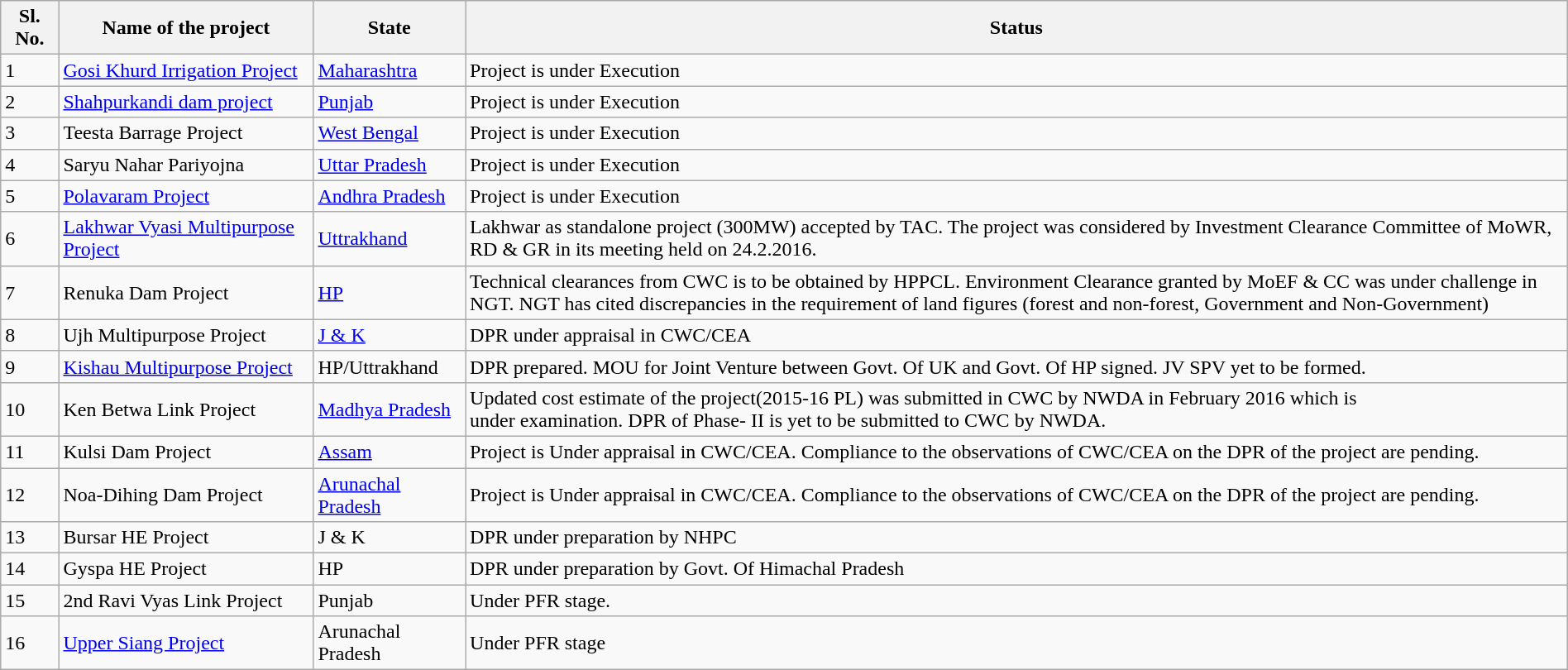<table class="wikitable" style="margin-left: auto; margin-right: auto; border: none;">
<tr>
<th scope="col">Sl. No.</th>
<th scope="col">Name of the project</th>
<th scope="col">State</th>
<th scope="col">Status</th>
</tr>
<tr>
<td>1</td>
<td><a href='#'>Gosi Khurd Irrigation Project</a></td>
<td><a href='#'>Maharashtra</a></td>
<td>Project is under Execution</td>
</tr>
<tr>
<td>2</td>
<td><a href='#'>Shahpurkandi dam project</a></td>
<td><a href='#'>Punjab</a></td>
<td>Project is under Execution</td>
</tr>
<tr>
<td>3</td>
<td>Teesta Barrage Project</td>
<td><a href='#'>West Bengal</a></td>
<td>Project is under Execution</td>
</tr>
<tr>
<td>4</td>
<td>Saryu Nahar Pariyojna</td>
<td><a href='#'>Uttar Pradesh</a></td>
<td>Project is under Execution</td>
</tr>
<tr>
<td>5</td>
<td><a href='#'>Polavaram Project</a></td>
<td><a href='#'>Andhra Pradesh</a></td>
<td>Project is under Execution</td>
</tr>
<tr>
<td>6</td>
<td><a href='#'>Lakhwar Vyasi Multipurpose Project</a></td>
<td><a href='#'>Uttrakhand</a></td>
<td>Lakhwar as standalone project (300MW) accepted by TAC. The project was considered by Investment Clearance Committee of MoWR, RD & GR in its meeting held on 24.2.2016.</td>
</tr>
<tr>
<td>7</td>
<td>Renuka Dam Project</td>
<td><a href='#'>HP</a></td>
<td>Technical clearances from CWC is to be obtained by HPPCL. Environment Clearance granted by MoEF & CC was under challenge in<br>NGT. NGT has cited discrepancies in the requirement of land figures (forest and non-forest, Government and Non-Government)</td>
</tr>
<tr>
<td>8</td>
<td>Ujh Multipurpose Project</td>
<td><a href='#'>J & K</a></td>
<td>DPR under appraisal in CWC/CEA</td>
</tr>
<tr>
<td>9</td>
<td><a href='#'>Kishau Multipurpose Project</a></td>
<td>HP/Uttrakhand</td>
<td>DPR prepared. MOU for Joint Venture between Govt. Of UK and Govt. Of HP signed. JV SPV yet to be formed.</td>
</tr>
<tr>
<td>10</td>
<td>Ken Betwa Link Project</td>
<td><a href='#'>Madhya Pradesh</a></td>
<td>Updated cost estimate of the project(2015-16 PL) was submitted in CWC by NWDA in February 2016 which is<br>under examination. DPR of Phase- II is yet to be submitted to CWC by NWDA.</td>
</tr>
<tr>
<td>11</td>
<td>Kulsi Dam Project</td>
<td><a href='#'>Assam</a></td>
<td>Project is Under appraisal in CWC/CEA. Compliance to the observations of CWC/CEA on the DPR of the project are pending.</td>
</tr>
<tr>
<td>12</td>
<td>Noa-Dihing Dam Project</td>
<td><a href='#'>Arunachal Pradesh</a></td>
<td>Project is Under appraisal in CWC/CEA. Compliance to the observations of CWC/CEA on the DPR of the project are pending.</td>
</tr>
<tr>
<td>13</td>
<td>Bursar HE Project</td>
<td>J & K</td>
<td>DPR under preparation by NHPC</td>
</tr>
<tr>
<td>14</td>
<td>Gyspa HE Project</td>
<td>HP</td>
<td>DPR under preparation by Govt. Of Himachal Pradesh</td>
</tr>
<tr>
<td>15</td>
<td>2nd Ravi Vyas Link Project</td>
<td>Punjab</td>
<td>Under PFR stage.</td>
</tr>
<tr>
<td>16</td>
<td><a href='#'>Upper Siang Project</a></td>
<td>Arunachal Pradesh</td>
<td>Under PFR stage</td>
</tr>
</table>
